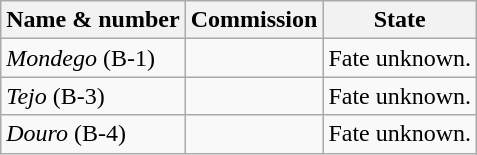<table class="wikitable">
<tr align="center">
<th><strong>Name & number</strong></th>
<th><strong>Commission</strong></th>
<th><strong>State</strong></th>
</tr>
<tr>
<td><em>Mondego</em> (B-1)</td>
<td></td>
<td>Fate unknown.</td>
</tr>
<tr>
<td><em>Tejo</em> (B-3)</td>
<td></td>
<td>Fate unknown.</td>
</tr>
<tr>
<td><em>Douro</em> (B-4)</td>
<td></td>
<td>Fate unknown.</td>
</tr>
</table>
